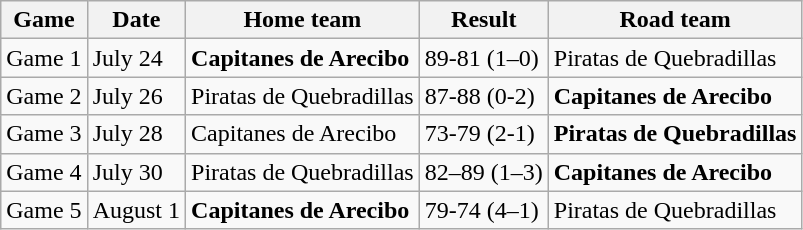<table class="wikitable">
<tr>
<th>Game</th>
<th>Date</th>
<th>Home team</th>
<th>Result</th>
<th>Road team</th>
</tr>
<tr>
<td>Game 1</td>
<td>July 24</td>
<td><strong>Capitanes de Arecibo</strong></td>
<td>89-81 (1–0)</td>
<td>Piratas de Quebradillas</td>
</tr>
<tr>
<td>Game 2</td>
<td>July 26</td>
<td>Piratas de Quebradillas</td>
<td>87-88 (0-2)</td>
<td><strong>Capitanes de Arecibo</strong></td>
</tr>
<tr>
<td>Game 3</td>
<td>July 28</td>
<td>Capitanes de Arecibo</td>
<td>73-79 (2-1)</td>
<td><strong>Piratas de Quebradillas</strong></td>
</tr>
<tr>
<td>Game 4</td>
<td>July 30</td>
<td>Piratas de Quebradillas</td>
<td>82–89 (1–3)</td>
<td><strong>Capitanes de Arecibo</strong></td>
</tr>
<tr>
<td>Game 5</td>
<td>August 1</td>
<td><strong>Capitanes de Arecibo</strong></td>
<td>79-74 (4–1)</td>
<td>Piratas de Quebradillas</td>
</tr>
</table>
